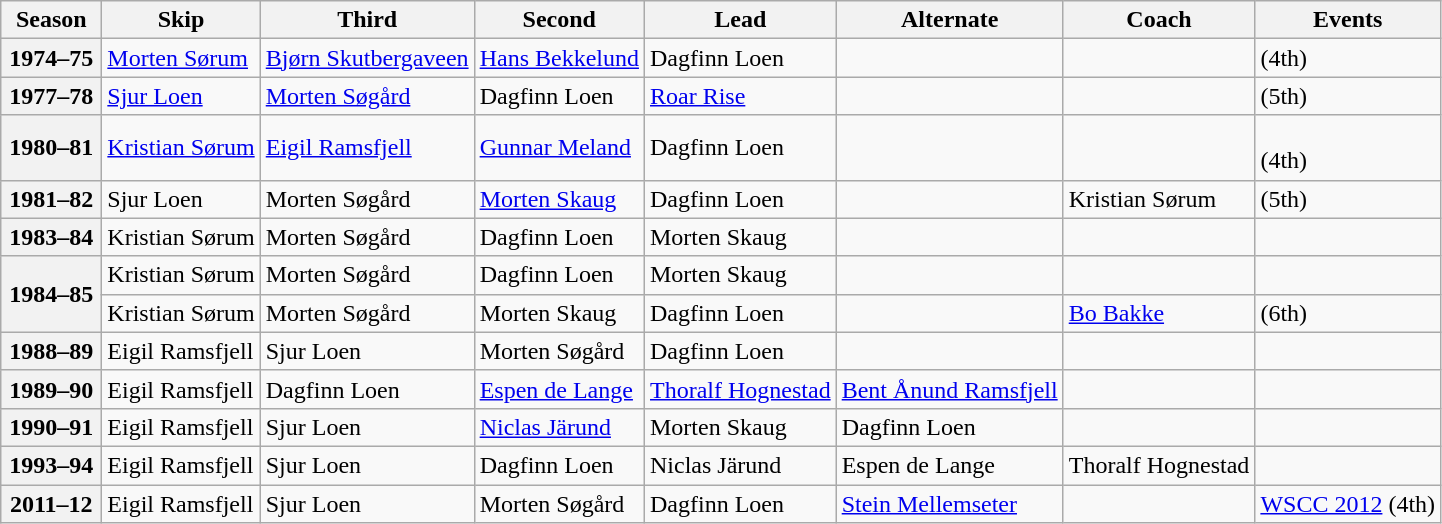<table class="wikitable">
<tr>
<th scope="col" width=60>Season</th>
<th scope="col">Skip</th>
<th scope="col">Third</th>
<th scope="col">Second</th>
<th scope="col">Lead</th>
<th scope="col">Alternate</th>
<th scope="col">Coach</th>
<th scope="col">Events</th>
</tr>
<tr>
<th scope="row">1974–75</th>
<td><a href='#'>Morten Sørum</a></td>
<td><a href='#'>Bjørn Skutbergaveen</a></td>
<td><a href='#'>Hans Bekkelund</a></td>
<td>Dagfinn Loen</td>
<td></td>
<td></td>
<td> (4th)</td>
</tr>
<tr>
<th scope="row">1977–78</th>
<td><a href='#'>Sjur Loen</a></td>
<td><a href='#'>Morten Søgård</a></td>
<td>Dagfinn Loen</td>
<td><a href='#'>Roar Rise</a></td>
<td></td>
<td></td>
<td> (5th)</td>
</tr>
<tr>
<th scope="row">1980–81</th>
<td><a href='#'>Kristian Sørum</a></td>
<td><a href='#'>Eigil Ramsfjell</a></td>
<td><a href='#'>Gunnar Meland</a></td>
<td>Dagfinn Loen</td>
<td></td>
<td></td>
<td> <br> (4th)</td>
</tr>
<tr>
<th scope="row">1981–82</th>
<td>Sjur Loen</td>
<td>Morten Søgård</td>
<td><a href='#'>Morten Skaug</a></td>
<td>Dagfinn Loen</td>
<td></td>
<td>Kristian Sørum</td>
<td> (5th)</td>
</tr>
<tr>
<th scope="row">1983–84</th>
<td>Kristian Sørum</td>
<td>Morten Søgård</td>
<td>Dagfinn Loen</td>
<td>Morten Skaug</td>
<td></td>
<td></td>
<td> </td>
</tr>
<tr>
<th scope="row" rowspan=2>1984–85</th>
<td>Kristian Sørum</td>
<td>Morten Søgård</td>
<td>Dagfinn Loen</td>
<td>Morten Skaug</td>
<td></td>
<td></td>
<td> </td>
</tr>
<tr>
<td>Kristian Sørum</td>
<td>Morten Søgård</td>
<td>Morten Skaug</td>
<td>Dagfinn Loen</td>
<td></td>
<td><a href='#'>Bo Bakke</a></td>
<td> (6th)</td>
</tr>
<tr>
<th scope="row">1988–89</th>
<td>Eigil Ramsfjell</td>
<td>Sjur Loen</td>
<td>Morten Søgård</td>
<td>Dagfinn Loen</td>
<td></td>
<td></td>
<td> </td>
</tr>
<tr>
<th scope="row">1989–90</th>
<td>Eigil Ramsfjell</td>
<td>Dagfinn Loen</td>
<td><a href='#'>Espen de Lange</a></td>
<td><a href='#'>Thoralf Hognestad</a></td>
<td><a href='#'>Bent Ånund Ramsfjell</a></td>
<td></td>
<td> </td>
</tr>
<tr>
<th scope="row">1990–91</th>
<td>Eigil Ramsfjell</td>
<td>Sjur Loen</td>
<td><a href='#'>Niclas Järund</a></td>
<td>Morten Skaug</td>
<td>Dagfinn Loen</td>
<td></td>
<td> </td>
</tr>
<tr>
<th scope="row">1993–94</th>
<td>Eigil Ramsfjell</td>
<td>Sjur Loen</td>
<td>Dagfinn Loen</td>
<td>Niclas Järund</td>
<td>Espen de Lange</td>
<td>Thoralf Hognestad</td>
<td> </td>
</tr>
<tr>
<th scope="row">2011–12</th>
<td>Eigil Ramsfjell</td>
<td>Sjur Loen</td>
<td>Morten Søgård</td>
<td>Dagfinn Loen</td>
<td><a href='#'>Stein Mellemseter</a></td>
<td></td>
<td><a href='#'>WSCC 2012</a> (4th)</td>
</tr>
</table>
